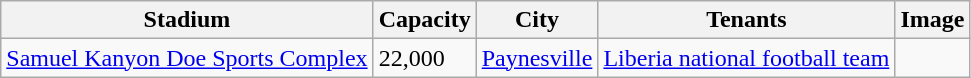<table class="wikitable sortable">
<tr>
<th>Stadium</th>
<th>Capacity</th>
<th>City</th>
<th>Tenants</th>
<th>Image</th>
</tr>
<tr>
<td><a href='#'>Samuel Kanyon Doe Sports Complex</a></td>
<td>22,000</td>
<td><a href='#'>Paynesville</a></td>
<td><a href='#'>Liberia national football team</a></td>
<td></td>
</tr>
</table>
